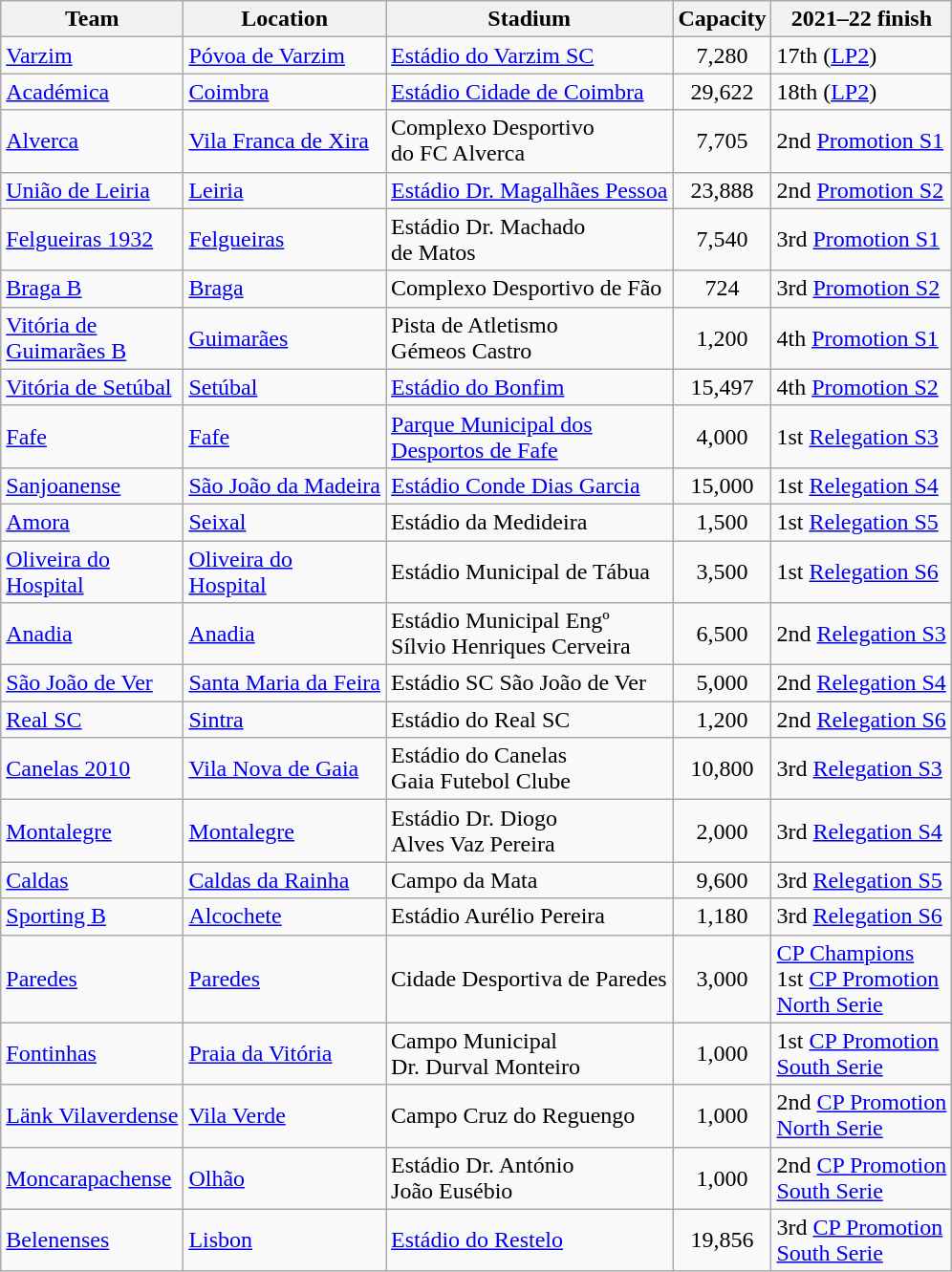<table class="wikitable sortable">
<tr>
<th data-sort-type=text>Team</th>
<th>Location</th>
<th>Stadium</th>
<th>Capacity</th>
<th>2021–22 finish</th>
</tr>
<tr>
<td><a href='#'>Varzim</a></td>
<td><a href='#'>Póvoa de Varzim</a></td>
<td><a href='#'>Estádio do Varzim SC</a></td>
<td style="text-align:center;">7,280</td>
<td>17th (<a href='#'>LP2</a>)</td>
</tr>
<tr>
<td><a href='#'>Académica</a></td>
<td><a href='#'>Coimbra</a></td>
<td><a href='#'>Estádio Cidade de Coimbra</a></td>
<td style="text-align:center;">29,622</td>
<td>18th (<a href='#'>LP2</a>)</td>
</tr>
<tr>
<td><a href='#'>Alverca</a></td>
<td><a href='#'>Vila Franca de Xira</a></td>
<td>Complexo Desportivo<br>do FC Alverca</td>
<td style="text-align:center;">7,705</td>
<td>2nd <a href='#'>Promotion S1</a></td>
</tr>
<tr>
<td><a href='#'>União de Leiria</a></td>
<td><a href='#'>Leiria</a></td>
<td><a href='#'>Estádio Dr. Magalhães Pessoa</a></td>
<td style="text-align:center;">23,888</td>
<td>2nd <a href='#'>Promotion S2</a></td>
</tr>
<tr>
<td><a href='#'>Felgueiras 1932</a></td>
<td><a href='#'>Felgueiras</a></td>
<td>Estádio Dr. Machado<br>de Matos</td>
<td style="text-align:center;">7,540</td>
<td>3rd <a href='#'>Promotion S1</a></td>
</tr>
<tr>
<td><a href='#'>Braga B</a></td>
<td><a href='#'>Braga</a></td>
<td>Complexo Desportivo de Fão</td>
<td style="text-align:center;">724</td>
<td>3rd <a href='#'>Promotion S2</a></td>
</tr>
<tr>
<td><a href='#'>Vitória de<br>Guimarães B</a></td>
<td><a href='#'>Guimarães</a></td>
<td>Pista de Atletismo<br>Gémeos Castro</td>
<td style="text-align:center;">1,200</td>
<td>4th <a href='#'>Promotion S1</a></td>
</tr>
<tr>
<td><a href='#'>Vitória de Setúbal</a></td>
<td><a href='#'>Setúbal</a></td>
<td><a href='#'>Estádio do Bonfim</a></td>
<td style="text-align:center;">15,497</td>
<td>4th <a href='#'>Promotion S2</a></td>
</tr>
<tr>
<td><a href='#'>Fafe</a></td>
<td><a href='#'>Fafe</a></td>
<td><a href='#'>Parque Municipal dos<br>Desportos de Fafe</a></td>
<td style="text-align:center;">4,000</td>
<td>1st <a href='#'>Relegation S3</a></td>
</tr>
<tr>
<td><a href='#'>Sanjoanense</a></td>
<td><a href='#'>São João da Madeira</a></td>
<td><a href='#'>Estádio Conde Dias Garcia</a></td>
<td style="text-align:center;">15,000</td>
<td>1st <a href='#'>Relegation S4</a></td>
</tr>
<tr>
<td><a href='#'>Amora</a></td>
<td><a href='#'>Seixal</a></td>
<td>Estádio da Medideira</td>
<td style="text-align:center;">1,500</td>
<td>1st <a href='#'>Relegation S5</a></td>
</tr>
<tr>
<td><a href='#'>Oliveira do<br>Hospital</a></td>
<td><a href='#'>Oliveira do<br>Hospital</a></td>
<td>Estádio Municipal de Tábua</td>
<td style="text-align:center;">3,500</td>
<td>1st <a href='#'>Relegation S6</a></td>
</tr>
<tr>
<td><a href='#'>Anadia</a></td>
<td><a href='#'>Anadia</a></td>
<td>Estádio Municipal Engº<br>Sílvio Henriques Cerveira</td>
<td style="text-align:center;">6,500</td>
<td>2nd <a href='#'>Relegation S3</a></td>
</tr>
<tr>
<td><a href='#'>São João de Ver</a></td>
<td><a href='#'>Santa Maria da Feira</a></td>
<td>Estádio SC São João de Ver</td>
<td style="text-align:center;">5,000</td>
<td>2nd <a href='#'>Relegation S4</a></td>
</tr>
<tr>
<td><a href='#'>Real SC</a></td>
<td><a href='#'>Sintra</a></td>
<td>Estádio do Real SC</td>
<td style="text-align:center;">1,200</td>
<td>2nd <a href='#'>Relegation S6</a></td>
</tr>
<tr>
<td><a href='#'>Canelas 2010</a></td>
<td><a href='#'>Vila Nova de Gaia</a></td>
<td>Estádio do Canelas<br>Gaia Futebol Clube</td>
<td style="text-align:center;">10,800</td>
<td>3rd <a href='#'>Relegation S3</a></td>
</tr>
<tr>
<td><a href='#'>Montalegre</a></td>
<td><a href='#'>Montalegre</a></td>
<td>Estádio Dr. Diogo<br>Alves Vaz Pereira</td>
<td style="text-align:center;">2,000</td>
<td>3rd <a href='#'>Relegation S4</a></td>
</tr>
<tr>
<td><a href='#'>Caldas</a></td>
<td><a href='#'>Caldas da Rainha</a></td>
<td>Campo da Mata</td>
<td style="text-align:center;">9,600</td>
<td>3rd <a href='#'>Relegation S5</a></td>
</tr>
<tr>
<td><a href='#'>Sporting B</a></td>
<td><a href='#'>Alcochete</a></td>
<td>Estádio Aurélio Pereira</td>
<td style="text-align:center;">1,180</td>
<td>3rd <a href='#'>Relegation S6</a></td>
</tr>
<tr>
<td><a href='#'>Paredes</a></td>
<td><a href='#'>Paredes</a></td>
<td>Cidade Desportiva de Paredes</td>
<td style="text-align:center;">3,000</td>
<td><a href='#'>CP Champions</a><br>1st <a href='#'>CP Promotion<br>North Serie</a></td>
</tr>
<tr>
<td><a href='#'>Fontinhas</a></td>
<td> <a href='#'>Praia da Vitória</a></td>
<td>Campo Municipal<br>Dr. Durval Monteiro</td>
<td style="text-align:center;">1,000</td>
<td>1st <a href='#'>CP Promotion<br>South Serie</a></td>
</tr>
<tr>
<td><a href='#'>Länk Vilaverdense</a></td>
<td><a href='#'>Vila Verde</a></td>
<td>Campo Cruz do Reguengo</td>
<td style="text-align:center;">1,000</td>
<td>2nd <a href='#'>CP Promotion<br>North Serie</a></td>
</tr>
<tr>
<td><a href='#'>Moncarapachense</a></td>
<td><a href='#'>Olhão</a></td>
<td>Estádio Dr. António<br>João Eusébio</td>
<td style="text-align:center;">1,000</td>
<td>2nd <a href='#'>CP Promotion<br>South Serie</a></td>
</tr>
<tr>
<td><a href='#'>Belenenses</a></td>
<td><a href='#'>Lisbon</a></td>
<td><a href='#'>Estádio do Restelo</a></td>
<td style="text-align:center;">19,856</td>
<td>3rd <a href='#'>CP Promotion<br>South Serie</a></td>
</tr>
</table>
